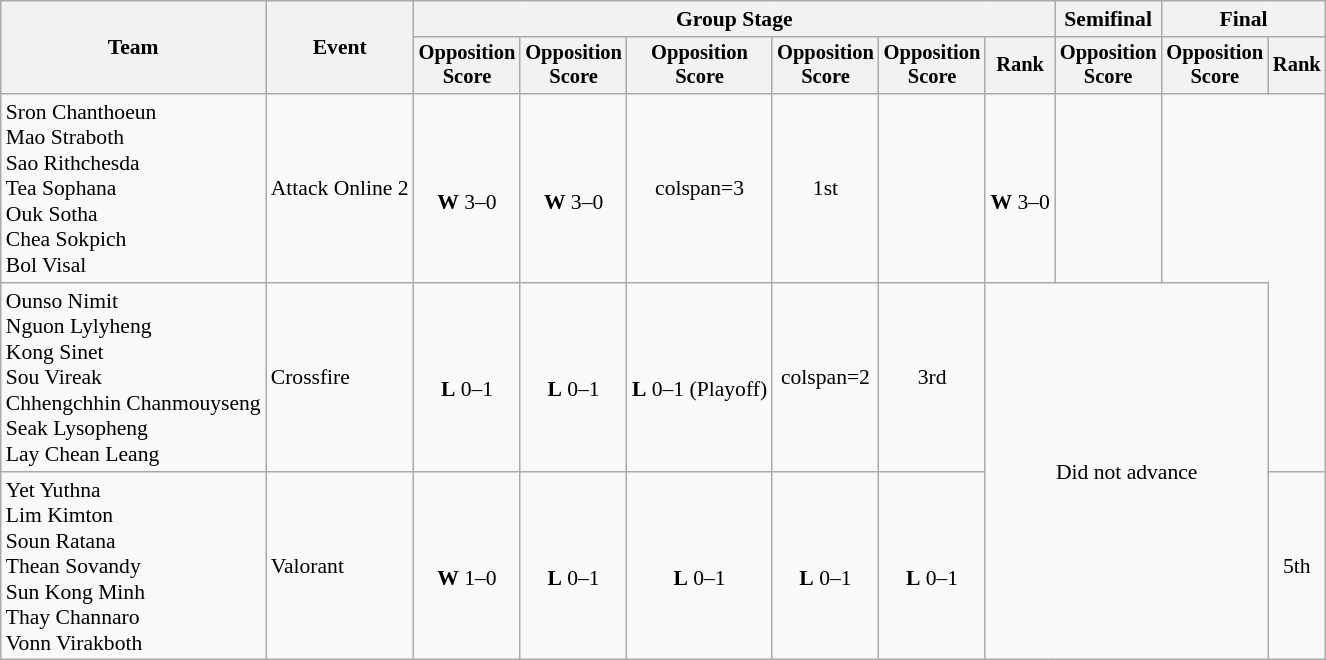<table class="wikitable" style="font-size:90%">
<tr>
<th rowspan=2>Team</th>
<th rowspan=2>Event</th>
<th colspan=6>Group Stage</th>
<th>Semifinal</th>
<th colspan=2>Final</th>
</tr>
<tr style="font-size:95%">
<th>Opposition<br>Score</th>
<th>Opposition<br>Score</th>
<th>Opposition<br>Score</th>
<th>Opposition<br>Score</th>
<th>Opposition<br>Score</th>
<th>Rank</th>
<th>Opposition<br>Score</th>
<th>Opposition<br>Score</th>
<th>Rank</th>
</tr>
<tr align=center>
<td align=left>Sron Chanthoeun<br>Mao Straboth<br>Sao Rithchesda<br>Tea Sophana<br>Ouk Sotha<br>Chea Sokpich<br>Bol Visal</td>
<td align=left>Attack Online 2</td>
<td><br><strong>W</strong> 3–0</td>
<td><br><strong>W</strong> 3–0</td>
<td>colspan=3 </td>
<td>1st</td>
<td></td>
<td><br><strong>W</strong> 3–0</td>
<td></td>
</tr>
<tr align=center>
<td align=left>Ounso Nimit<br>Nguon Lylyheng<br>Kong Sinet<br>Sou Vireak<br>Chhengchhin Chanmouyseng<br>Seak Lysopheng<br>Lay Chean Leang</td>
<td align=left>Crossfire</td>
<td><br><strong>L</strong> 0–1</td>
<td><br><strong>L</strong> 0–1</td>
<td><br><strong>L</strong> 0–1 (Playoff)</td>
<td>colspan=2 </td>
<td>3rd</td>
<td colspan=3 rowspan=2>Did not advance</td>
</tr>
<tr align=center>
<td align=left>Yet Yuthna<br>Lim Kimton<br>Soun Ratana<br>Thean Sovandy<br>Sun Kong Minh<br>Thay Channaro<br>Vonn Virakboth</td>
<td align=left>Valorant</td>
<td><br><strong>W</strong> 1–0</td>
<td><br><strong>L</strong> 0–1</td>
<td><br><strong>L</strong> 0–1</td>
<td><br><strong>L</strong> 0–1</td>
<td><br><strong>L</strong> 0–1</td>
<td>5th</td>
</tr>
</table>
